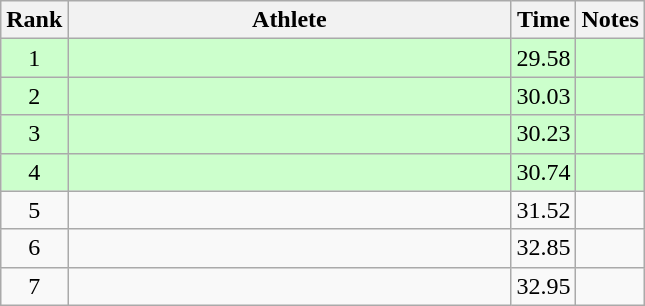<table class="wikitable" style="text-align:center">
<tr>
<th>Rank</th>
<th Style="width:18em">Athlete</th>
<th>Time</th>
<th>Notes</th>
</tr>
<tr style="background:#cfc">
<td>1</td>
<td style="text-align:left"></td>
<td>29.58</td>
<td></td>
</tr>
<tr style="background:#cfc">
<td>2</td>
<td style="text-align:left"></td>
<td>30.03</td>
<td></td>
</tr>
<tr style="background:#cfc">
<td>3</td>
<td style="text-align:left"></td>
<td>30.23</td>
<td></td>
</tr>
<tr style="background:#cfc">
<td>4</td>
<td style="text-align:left"></td>
<td>30.74</td>
<td></td>
</tr>
<tr>
<td>5</td>
<td style="text-align:left"></td>
<td>31.52</td>
<td></td>
</tr>
<tr>
<td>6</td>
<td style="text-align:left"></td>
<td>32.85</td>
<td></td>
</tr>
<tr>
<td>7</td>
<td style="text-align:left"></td>
<td>32.95</td>
<td></td>
</tr>
</table>
